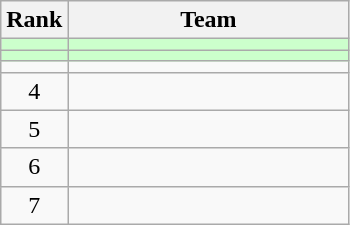<table class=wikitable style="text-align:center;">
<tr>
<th>Rank</th>
<th width=180>Team</th>
</tr>
<tr bgcolor=#CCFFCC>
<td></td>
<td align=left></td>
</tr>
<tr bgcolor=#CCFFCC>
<td></td>
<td align=left></td>
</tr>
<tr>
<td></td>
<td align=left></td>
</tr>
<tr>
<td>4</td>
<td align=left></td>
</tr>
<tr>
<td>5</td>
<td align=left></td>
</tr>
<tr>
<td>6</td>
<td align=left></td>
</tr>
<tr>
<td>7</td>
<td align=left></td>
</tr>
</table>
